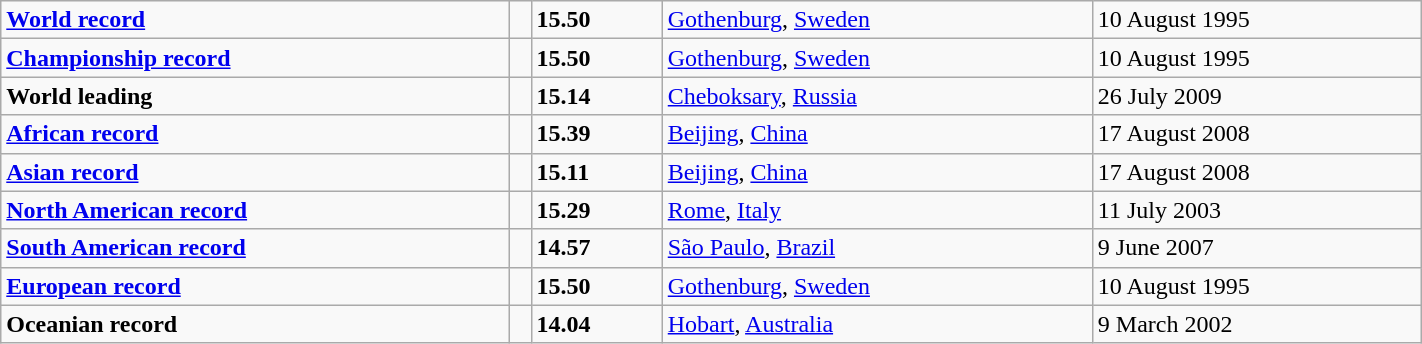<table class="wikitable" width=75%>
<tr>
<td><strong><a href='#'>World record</a></strong></td>
<td></td>
<td><strong>15.50</strong></td>
<td><a href='#'>Gothenburg</a>, <a href='#'>Sweden</a></td>
<td>10 August 1995</td>
</tr>
<tr>
<td><strong><a href='#'>Championship record</a></strong></td>
<td></td>
<td><strong>15.50</strong></td>
<td><a href='#'>Gothenburg</a>, <a href='#'>Sweden</a></td>
<td>10 August 1995</td>
</tr>
<tr>
<td><strong>World leading</strong></td>
<td></td>
<td><strong>15.14</strong></td>
<td><a href='#'>Cheboksary</a>, <a href='#'>Russia</a></td>
<td>26 July 2009</td>
</tr>
<tr>
<td><strong><a href='#'>African record</a></strong></td>
<td></td>
<td><strong>15.39</strong></td>
<td><a href='#'>Beijing</a>, <a href='#'>China</a></td>
<td>17 August 2008</td>
</tr>
<tr>
<td><strong><a href='#'>Asian record</a></strong></td>
<td></td>
<td><strong>15.11</strong></td>
<td><a href='#'>Beijing</a>, <a href='#'>China</a></td>
<td>17 August 2008</td>
</tr>
<tr>
<td><strong><a href='#'>North American record</a></strong></td>
<td></td>
<td><strong>15.29</strong></td>
<td><a href='#'>Rome</a>, <a href='#'>Italy</a></td>
<td>11 July 2003</td>
</tr>
<tr>
<td><strong><a href='#'>South American record</a></strong></td>
<td></td>
<td><strong>14.57</strong></td>
<td><a href='#'>São Paulo</a>, <a href='#'>Brazil</a></td>
<td>9 June 2007</td>
</tr>
<tr>
<td><strong><a href='#'>European record</a></strong></td>
<td></td>
<td><strong>15.50</strong></td>
<td><a href='#'>Gothenburg</a>, <a href='#'>Sweden</a></td>
<td>10 August 1995</td>
</tr>
<tr>
<td><strong>Oceanian record</strong></td>
<td></td>
<td><strong>14.04</strong></td>
<td><a href='#'>Hobart</a>, <a href='#'>Australia</a></td>
<td>9 March 2002</td>
</tr>
</table>
